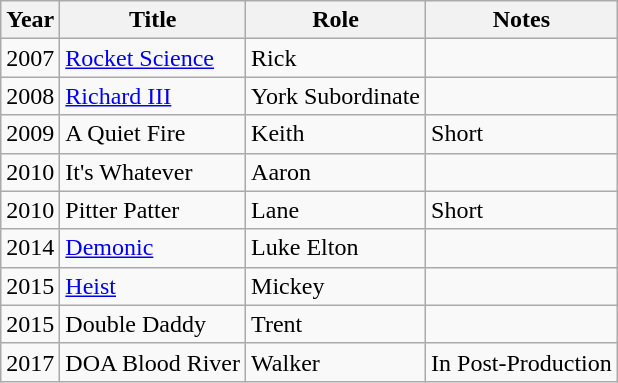<table class="wikitable sortable">
<tr>
<th>Year</th>
<th>Title</th>
<th>Role</th>
<th class="unsortable">Notes</th>
</tr>
<tr>
<td>2007</td>
<td><a href='#'>Rocket Science</a></td>
<td>Rick</td>
<td></td>
</tr>
<tr>
<td>2008</td>
<td><a href='#'>Richard III</a></td>
<td>York Subordinate</td>
<td></td>
</tr>
<tr>
<td>2009</td>
<td>A Quiet Fire</td>
<td>Keith</td>
<td>Short</td>
</tr>
<tr>
<td>2010</td>
<td>It's Whatever</td>
<td>Aaron</td>
<td></td>
</tr>
<tr>
<td>2010</td>
<td>Pitter Patter</td>
<td>Lane</td>
<td>Short</td>
</tr>
<tr>
<td>2014</td>
<td><a href='#'>Demonic</a></td>
<td>Luke Elton</td>
<td></td>
</tr>
<tr>
<td>2015</td>
<td><a href='#'>Heist</a></td>
<td>Mickey</td>
<td></td>
</tr>
<tr>
<td>2015</td>
<td>Double Daddy</td>
<td>Trent</td>
<td></td>
</tr>
<tr>
<td>2017</td>
<td>DOA Blood River</td>
<td>Walker</td>
<td>In Post-Production</td>
</tr>
</table>
